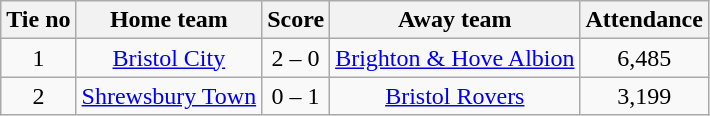<table class="wikitable" style="text-align: center">
<tr>
<th>Tie no</th>
<th>Home team</th>
<th>Score</th>
<th>Away team</th>
<th>Attendance</th>
</tr>
<tr>
<td>1</td>
<td><a href='#'>Bristol City</a></td>
<td>2 – 0</td>
<td><a href='#'>Brighton & Hove Albion</a></td>
<td>6,485</td>
</tr>
<tr>
<td>2</td>
<td><a href='#'>Shrewsbury Town</a></td>
<td>0 – 1</td>
<td><a href='#'>Bristol Rovers</a></td>
<td>3,199</td>
</tr>
</table>
